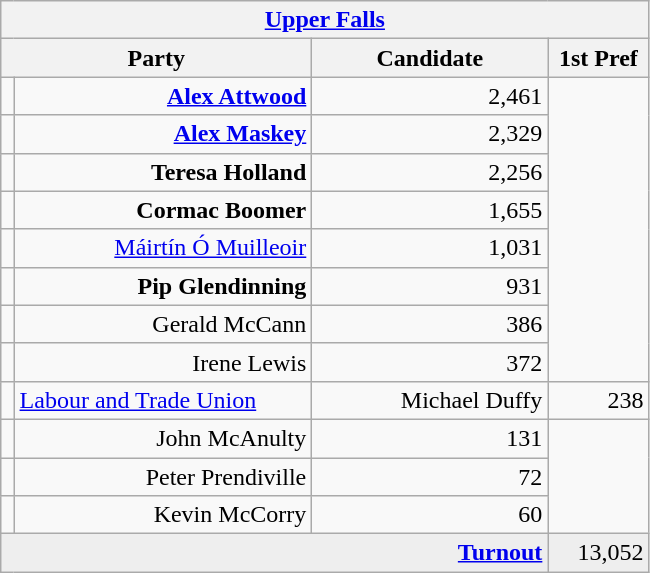<table class="wikitable">
<tr>
<th colspan="4" align="center"><a href='#'>Upper Falls</a></th>
</tr>
<tr>
<th colspan="2" align="center" width=200>Party</th>
<th width=150>Candidate</th>
<th width=60>1st Pref</th>
</tr>
<tr>
<td></td>
<td align="right"><strong><a href='#'>Alex Attwood</a></strong></td>
<td align="right">2,461</td>
</tr>
<tr>
<td></td>
<td align="right"><strong><a href='#'>Alex Maskey</a></strong></td>
<td align="right">2,329</td>
</tr>
<tr>
<td></td>
<td align="right"><strong>Teresa Holland</strong></td>
<td align="right">2,256</td>
</tr>
<tr>
<td></td>
<td align="right"><strong>Cormac Boomer</strong></td>
<td align="right">1,655</td>
</tr>
<tr>
<td></td>
<td align="right"><a href='#'>Máirtín Ó Muilleoir</a></td>
<td align="right">1,031</td>
</tr>
<tr>
<td></td>
<td align="right"><strong>Pip Glendinning</strong></td>
<td align="right">931</td>
</tr>
<tr>
<td></td>
<td align="right">Gerald McCann</td>
<td align="right">386</td>
</tr>
<tr>
<td></td>
<td align="right">Irene Lewis</td>
<td align="right">372</td>
</tr>
<tr>
<td></td>
<td><a href='#'>Labour and Trade Union</a></td>
<td align="right">Michael Duffy</td>
<td align="right">238</td>
</tr>
<tr>
<td></td>
<td align="right">John McAnulty</td>
<td align="right">131</td>
</tr>
<tr>
<td></td>
<td align="right">Peter Prendiville</td>
<td align="right">72</td>
</tr>
<tr>
<td></td>
<td align="right">Kevin McCorry</td>
<td align="right">60</td>
</tr>
<tr bgcolor="EEEEEE">
<td colspan=3 align="right"><strong><a href='#'>Turnout</a></strong></td>
<td align="right">13,052</td>
</tr>
</table>
